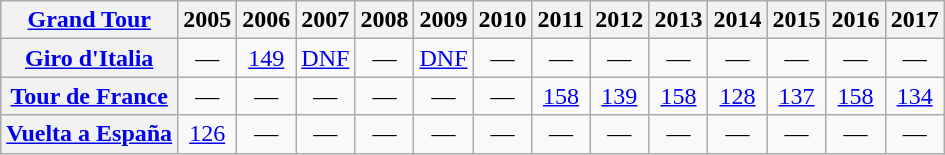<table class="wikitable plainrowheaders">
<tr>
<th scope="col"><a href='#'>Grand Tour</a></th>
<th scope="col">2005</th>
<th scope="col">2006</th>
<th scope="col">2007</th>
<th scope="col">2008</th>
<th scope="col">2009</th>
<th scope="col">2010</th>
<th scope="col">2011</th>
<th scope="col">2012</th>
<th scope="col">2013</th>
<th scope="col">2014</th>
<th scope="col">2015</th>
<th scope="col">2016</th>
<th scope="col">2017</th>
</tr>
<tr style="text-align:center;">
<th scope="row"> <a href='#'>Giro d'Italia</a></th>
<td>—</td>
<td><a href='#'>149</a></td>
<td><a href='#'>DNF</a></td>
<td>—</td>
<td><a href='#'>DNF</a></td>
<td>—</td>
<td>—</td>
<td>—</td>
<td>—</td>
<td>—</td>
<td>—</td>
<td>—</td>
<td>—</td>
</tr>
<tr style="text-align:center;">
<th scope="row"> <a href='#'>Tour de France</a></th>
<td>—</td>
<td>—</td>
<td>—</td>
<td>—</td>
<td>—</td>
<td>—</td>
<td><a href='#'>158</a></td>
<td><a href='#'>139</a></td>
<td><a href='#'>158</a></td>
<td><a href='#'>128</a></td>
<td><a href='#'>137</a></td>
<td><a href='#'>158</a></td>
<td><a href='#'>134</a></td>
</tr>
<tr style="text-align:center;">
<th scope="row"> <a href='#'>Vuelta a España</a></th>
<td><a href='#'>126</a></td>
<td>—</td>
<td>—</td>
<td>—</td>
<td>—</td>
<td>—</td>
<td>—</td>
<td>—</td>
<td>—</td>
<td>—</td>
<td>—</td>
<td>—</td>
<td>—</td>
</tr>
</table>
